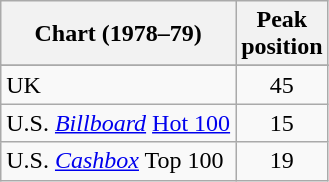<table class="wikitable sortable">
<tr>
<th align="left">Chart (1978–79)</th>
<th align="left">Peak<br>position</th>
</tr>
<tr>
</tr>
<tr>
<td align="left">UK</td>
<td style="text-align:center;">45</td>
</tr>
<tr>
<td align="left">U.S. <em><a href='#'>Billboard</a></em> <a href='#'>Hot 100</a></td>
<td style="text-align:center;">15</td>
</tr>
<tr>
<td align="left">U.S. <em><a href='#'>Cashbox</a></em> Top 100</td>
<td style="text-align:center;">19</td>
</tr>
</table>
